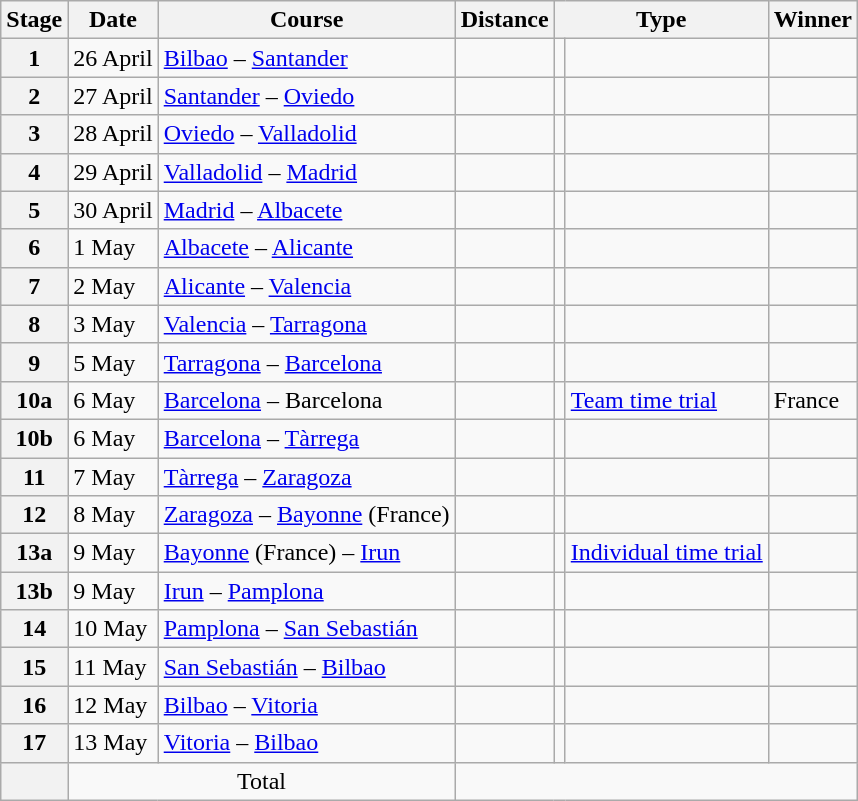<table class="wikitable">
<tr>
<th scope="col">Stage</th>
<th scope="col">Date</th>
<th scope="col">Course</th>
<th scope="col">Distance</th>
<th scope="col" colspan="2">Type</th>
<th scope="col">Winner</th>
</tr>
<tr>
<th scope="row">1</th>
<td>26 April</td>
<td><a href='#'>Bilbao</a> – <a href='#'>Santander</a></td>
<td style="text-align:center;"></td>
<td></td>
<td></td>
<td></td>
</tr>
<tr>
<th scope="row">2</th>
<td>27 April</td>
<td><a href='#'>Santander</a> – <a href='#'>Oviedo</a></td>
<td style="text-align:center;"></td>
<td></td>
<td></td>
<td></td>
</tr>
<tr>
<th scope="row">3</th>
<td>28 April</td>
<td><a href='#'>Oviedo</a> – <a href='#'>Valladolid</a></td>
<td style="text-align:center;"></td>
<td></td>
<td></td>
<td></td>
</tr>
<tr>
<th scope="row">4</th>
<td>29 April</td>
<td><a href='#'>Valladolid</a> – <a href='#'>Madrid</a></td>
<td style="text-align:center;"></td>
<td></td>
<td></td>
<td></td>
</tr>
<tr>
<th scope="row">5</th>
<td>30 April</td>
<td><a href='#'>Madrid</a> – <a href='#'>Albacete</a></td>
<td style="text-align:center;"></td>
<td></td>
<td></td>
<td></td>
</tr>
<tr>
<th scope="row">6</th>
<td>1 May</td>
<td><a href='#'>Albacete</a> – <a href='#'>Alicante</a></td>
<td style="text-align:center;"></td>
<td></td>
<td></td>
<td></td>
</tr>
<tr>
<th scope="row">7</th>
<td>2 May</td>
<td><a href='#'>Alicante</a> – <a href='#'>Valencia</a></td>
<td style="text-align:center;"></td>
<td></td>
<td></td>
<td></td>
</tr>
<tr>
<th scope="row">8</th>
<td>3 May</td>
<td><a href='#'>Valencia</a> – <a href='#'>Tarragona</a></td>
<td style="text-align:center;"></td>
<td></td>
<td></td>
<td></td>
</tr>
<tr>
<th scope="row">9</th>
<td>5 May</td>
<td><a href='#'>Tarragona</a> – <a href='#'>Barcelona</a></td>
<td style="text-align:center;"></td>
<td></td>
<td></td>
<td></td>
</tr>
<tr>
<th scope="row">10a</th>
<td>6 May</td>
<td><a href='#'>Barcelona</a> – Barcelona</td>
<td style="text-align:center;"></td>
<td></td>
<td><a href='#'>Team time trial</a></td>
<td>France</td>
</tr>
<tr>
<th scope="row">10b</th>
<td>6 May</td>
<td><a href='#'>Barcelona</a> – <a href='#'>Tàrrega</a></td>
<td style="text-align:center;"></td>
<td></td>
<td></td>
<td></td>
</tr>
<tr>
<th scope="row">11</th>
<td>7 May</td>
<td><a href='#'>Tàrrega</a> – <a href='#'>Zaragoza</a></td>
<td style="text-align:center;"></td>
<td></td>
<td></td>
<td></td>
</tr>
<tr>
<th scope="row">12</th>
<td>8 May</td>
<td><a href='#'>Zaragoza</a> – <a href='#'>Bayonne</a> (France)</td>
<td style="text-align:center;"></td>
<td></td>
<td></td>
<td></td>
</tr>
<tr>
<th scope="row">13a</th>
<td>9 May</td>
<td><a href='#'>Bayonne</a> (France) – <a href='#'>Irun</a></td>
<td style="text-align:center;"></td>
<td></td>
<td><a href='#'>Individual time trial</a></td>
<td></td>
</tr>
<tr>
<th scope="row">13b</th>
<td>9 May</td>
<td><a href='#'>Irun</a> – <a href='#'>Pamplona</a></td>
<td style="text-align:center;"></td>
<td></td>
<td></td>
<td></td>
</tr>
<tr>
<th scope="row">14</th>
<td>10 May</td>
<td><a href='#'>Pamplona</a> – <a href='#'>San Sebastián</a></td>
<td style="text-align:center;"></td>
<td></td>
<td></td>
<td></td>
</tr>
<tr>
<th scope="row">15</th>
<td>11 May</td>
<td><a href='#'>San Sebastián</a> – <a href='#'>Bilbao</a></td>
<td style="text-align:center;"></td>
<td></td>
<td></td>
<td></td>
</tr>
<tr>
<th scope="row">16</th>
<td>12 May</td>
<td><a href='#'>Bilbao</a> – <a href='#'>Vitoria</a></td>
<td style="text-align:center;"></td>
<td></td>
<td></td>
<td></td>
</tr>
<tr>
<th scope="row">17</th>
<td>13 May</td>
<td><a href='#'>Vitoria</a> – <a href='#'>Bilbao</a></td>
<td style="text-align:center;"></td>
<td></td>
<td></td>
<td></td>
</tr>
<tr>
<th scope="row"></th>
<td colspan="2" style="text-align:center">Total</td>
<td colspan="4" style="text-align:center"></td>
</tr>
</table>
